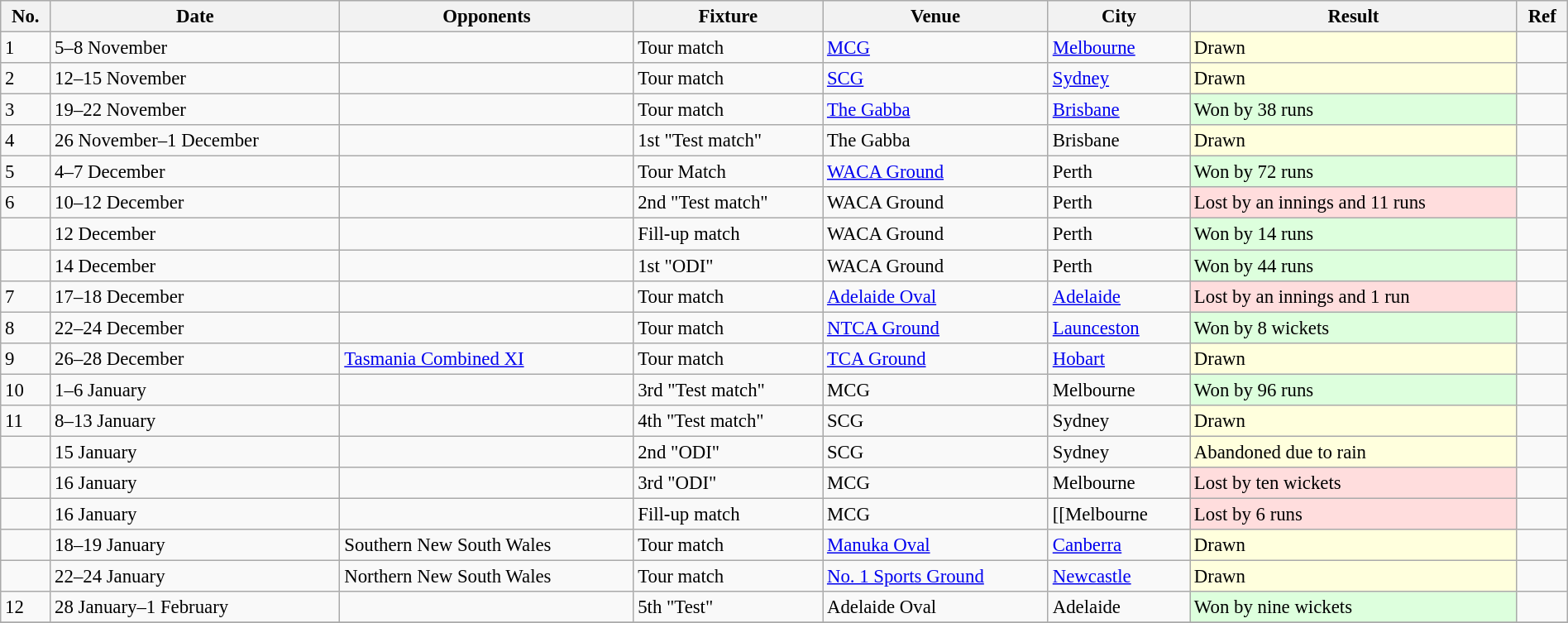<table class="wikitable" width="100%" style="font-size: 95%">
<tr bgcolor="#efefef">
<th>No.</th>
<th>Date</th>
<th>Opponents</th>
<th>Fixture</th>
<th>Venue</th>
<th>City</th>
<th>Result</th>
<th>Ref</th>
</tr>
<tr>
<td>1</td>
<td>5–8 November</td>
<td></td>
<td>Tour match</td>
<td><a href='#'>MCG</a></td>
<td><a href='#'>Melbourne</a></td>
<td bgcolor="#ffffdd">Drawn</td>
<td></td>
</tr>
<tr>
<td>2</td>
<td>12–15 November</td>
<td></td>
<td>Tour match</td>
<td><a href='#'>SCG</a></td>
<td><a href='#'>Sydney</a></td>
<td bgcolor="#ffffdd">Drawn</td>
<td></td>
</tr>
<tr>
<td>3</td>
<td>19–22 November</td>
<td></td>
<td>Tour match</td>
<td><a href='#'>The Gabba</a></td>
<td><a href='#'>Brisbane</a></td>
<td bgcolor="#ddffdd">Won by 38 runs</td>
<td></td>
</tr>
<tr>
<td>4</td>
<td>26 November–1 December</td>
<td></td>
<td>1st "Test match"</td>
<td>The Gabba</td>
<td>Brisbane</td>
<td bgcolor="#ffffdd">Drawn</td>
<td></td>
</tr>
<tr>
<td>5</td>
<td>4–7 December</td>
<td></td>
<td>Tour Match</td>
<td><a href='#'>WACA Ground</a></td>
<td>Perth</td>
<td bgcolor="#ddffdd">Won by 72 runs</td>
<td></td>
</tr>
<tr>
<td>6</td>
<td>10–12 December</td>
<td></td>
<td>2nd "Test match"</td>
<td>WACA Ground</td>
<td>Perth</td>
<td bgcolor="#ffdddd">Lost by an innings and 11 runs</td>
<td></td>
</tr>
<tr>
<td></td>
<td>12 December</td>
<td></td>
<td>Fill-up match</td>
<td>WACA Ground</td>
<td>Perth</td>
<td bgcolor="#ddffdd">Won by 14 runs</td>
<td></td>
</tr>
<tr>
<td></td>
<td>14 December</td>
<td></td>
<td>1st "ODI"</td>
<td>WACA Ground</td>
<td>Perth</td>
<td bgcolor="#ddffdd">Won by 44 runs</td>
<td></td>
</tr>
<tr>
<td>7</td>
<td>17–18 December</td>
<td></td>
<td>Tour match</td>
<td><a href='#'>Adelaide Oval</a></td>
<td><a href='#'>Adelaide</a></td>
<td bgcolor="#ffdddd">Lost by an innings and 1 run</td>
<td></td>
</tr>
<tr>
<td>8</td>
<td>22–24 December</td>
<td></td>
<td>Tour match</td>
<td><a href='#'>NTCA Ground</a></td>
<td><a href='#'>Launceston</a></td>
<td bgcolor="#ddffdd">Won by 8 wickets</td>
<td></td>
</tr>
<tr>
<td>9</td>
<td>26–28 December</td>
<td> <a href='#'>Tasmania Combined XI</a></td>
<td>Tour match</td>
<td><a href='#'>TCA Ground</a></td>
<td><a href='#'>Hobart</a></td>
<td bgcolor="#ffffdd">Drawn</td>
<td></td>
</tr>
<tr>
<td>10</td>
<td>1–6 January</td>
<td></td>
<td>3rd "Test match"</td>
<td>MCG</td>
<td>Melbourne</td>
<td bgcolor="#ddffdd">Won by 96 runs</td>
<td></td>
</tr>
<tr>
<td>11</td>
<td>8–13 January</td>
<td></td>
<td>4th "Test match"</td>
<td>SCG</td>
<td>Sydney</td>
<td bgcolor="#ffffdd">Drawn</td>
<td></td>
</tr>
<tr>
<td></td>
<td>15 January</td>
<td></td>
<td>2nd "ODI"</td>
<td>SCG</td>
<td>Sydney</td>
<td bgcolor="#ffffdd">Abandoned due to rain</td>
<td></td>
</tr>
<tr>
<td></td>
<td>16 January</td>
<td></td>
<td>3rd "ODI"</td>
<td>MCG</td>
<td>Melbourne</td>
<td bgcolor="#ffdddd">Lost by ten wickets</td>
<td></td>
</tr>
<tr>
<td></td>
<td>16 January</td>
<td></td>
<td>Fill-up match</td>
<td>MCG</td>
<td>[[Melbourne</td>
<td bgcolor="#ffdddd">Lost by 6 runs</td>
<td></td>
</tr>
<tr>
<td></td>
<td>18–19 January</td>
<td> Southern New South Wales</td>
<td>Tour match</td>
<td><a href='#'>Manuka Oval</a></td>
<td><a href='#'>Canberra</a></td>
<td bgcolor="#ffffdd">Drawn</td>
<td></td>
</tr>
<tr>
<td></td>
<td>22–24 January</td>
<td> Northern New South Wales</td>
<td>Tour match</td>
<td><a href='#'>No. 1 Sports Ground</a></td>
<td><a href='#'>Newcastle</a></td>
<td bgcolor="#ffffdd">Drawn</td>
<td></td>
</tr>
<tr>
<td>12</td>
<td>28 January–1 February</td>
<td></td>
<td>5th "Test"</td>
<td>Adelaide Oval</td>
<td>Adelaide</td>
<td bgcolor="#ddffdd">Won by nine wickets</td>
<td></td>
</tr>
<tr>
</tr>
</table>
